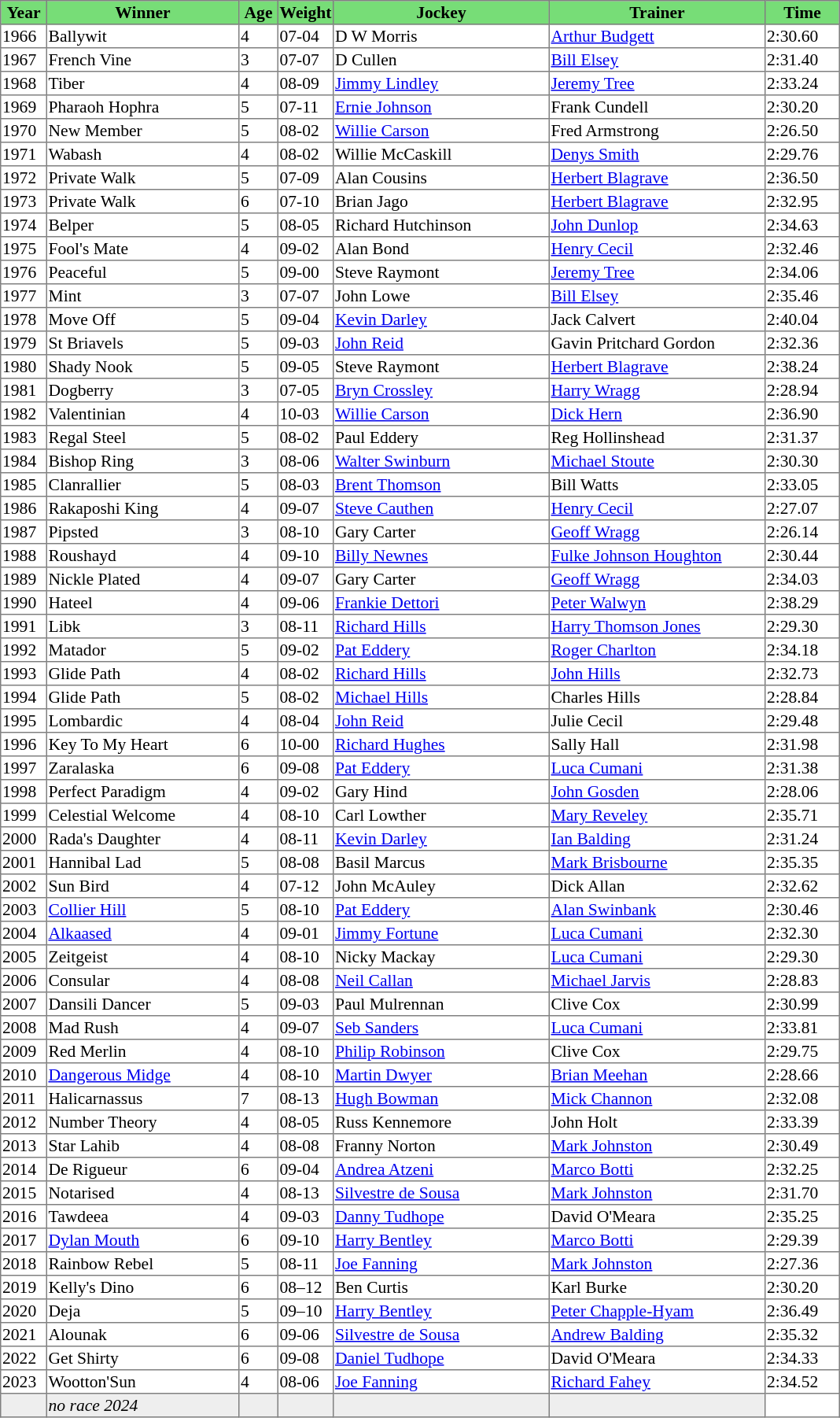<table class = "sortable" | border="1" style="border-collapse: collapse; font-size:90%">
<tr bgcolor="#77dd77" align="center">
<th style="width:36px"><strong>Year</strong></th>
<th style="width:160px"><strong>Winner</strong></th>
<th style="width:30px"><strong>Age</strong></th>
<th style="width:40px"><strong>Weight</strong></th>
<th style="width:180px"><strong>Jockey</strong></th>
<th style="width:180px"><strong>Trainer</strong></th>
<th style="width:60px"><strong>Time</strong></th>
</tr>
<tr>
<td>1966</td>
<td>Ballywit</td>
<td>4</td>
<td>07-04</td>
<td>D W Morris</td>
<td><a href='#'>Arthur Budgett</a></td>
<td>2:30.60</td>
</tr>
<tr>
<td>1967</td>
<td>French Vine</td>
<td>3</td>
<td>07-07</td>
<td>D Cullen</td>
<td><a href='#'>Bill Elsey</a></td>
<td>2:31.40</td>
</tr>
<tr>
<td>1968</td>
<td>Tiber</td>
<td>4</td>
<td>08-09</td>
<td><a href='#'>Jimmy Lindley</a></td>
<td><a href='#'>Jeremy Tree</a></td>
<td>2:33.24</td>
</tr>
<tr>
<td>1969</td>
<td>Pharaoh Hophra</td>
<td>5</td>
<td>07-11</td>
<td><a href='#'>Ernie Johnson</a></td>
<td>Frank Cundell</td>
<td>2:30.20</td>
</tr>
<tr>
<td>1970</td>
<td>New Member</td>
<td>5</td>
<td>08-02</td>
<td><a href='#'>Willie Carson</a></td>
<td>Fred Armstrong</td>
<td>2:26.50</td>
</tr>
<tr>
<td>1971</td>
<td>Wabash</td>
<td>4</td>
<td>08-02</td>
<td>Willie McCaskill</td>
<td><a href='#'>Denys Smith</a></td>
<td>2:29.76</td>
</tr>
<tr>
<td>1972</td>
<td>Private Walk</td>
<td>5</td>
<td>07-09</td>
<td>Alan Cousins</td>
<td><a href='#'>Herbert Blagrave</a></td>
<td>2:36.50</td>
</tr>
<tr>
<td>1973</td>
<td>Private Walk</td>
<td>6</td>
<td>07-10</td>
<td>Brian Jago</td>
<td><a href='#'>Herbert Blagrave</a></td>
<td>2:32.95</td>
</tr>
<tr>
<td>1974</td>
<td>Belper</td>
<td>5</td>
<td>08-05</td>
<td>Richard Hutchinson</td>
<td><a href='#'>John Dunlop</a></td>
<td>2:34.63</td>
</tr>
<tr>
<td>1975</td>
<td>Fool's Mate</td>
<td>4</td>
<td>09-02</td>
<td>Alan Bond</td>
<td><a href='#'>Henry Cecil</a></td>
<td>2:32.46</td>
</tr>
<tr>
<td>1976</td>
<td>Peaceful</td>
<td>5</td>
<td>09-00</td>
<td>Steve Raymont</td>
<td><a href='#'>Jeremy Tree</a></td>
<td>2:34.06</td>
</tr>
<tr>
<td>1977</td>
<td>Mint</td>
<td>3</td>
<td>07-07</td>
<td>John Lowe</td>
<td><a href='#'>Bill Elsey</a></td>
<td>2:35.46</td>
</tr>
<tr>
<td>1978</td>
<td>Move Off</td>
<td>5</td>
<td>09-04</td>
<td><a href='#'>Kevin Darley</a></td>
<td>Jack Calvert</td>
<td>2:40.04</td>
</tr>
<tr>
<td>1979</td>
<td>St Briavels</td>
<td>5</td>
<td>09-03</td>
<td><a href='#'>John Reid</a></td>
<td>Gavin Pritchard Gordon</td>
<td>2:32.36</td>
</tr>
<tr>
<td>1980</td>
<td>Shady Nook</td>
<td>5</td>
<td>09-05</td>
<td>Steve Raymont</td>
<td><a href='#'>Herbert Blagrave</a></td>
<td>2:38.24</td>
</tr>
<tr>
<td>1981</td>
<td>Dogberry</td>
<td>3</td>
<td>07-05</td>
<td><a href='#'>Bryn Crossley</a></td>
<td><a href='#'>Harry Wragg</a></td>
<td>2:28.94</td>
</tr>
<tr>
<td>1982</td>
<td>Valentinian</td>
<td>4</td>
<td>10-03</td>
<td><a href='#'>Willie Carson</a></td>
<td><a href='#'>Dick Hern</a></td>
<td>2:36.90</td>
</tr>
<tr>
<td>1983</td>
<td>Regal Steel</td>
<td>5</td>
<td>08-02</td>
<td>Paul Eddery</td>
<td>Reg Hollinshead</td>
<td>2:31.37</td>
</tr>
<tr>
<td>1984</td>
<td>Bishop Ring</td>
<td>3</td>
<td>08-06</td>
<td><a href='#'>Walter Swinburn</a></td>
<td><a href='#'>Michael Stoute</a></td>
<td>2:30.30</td>
</tr>
<tr>
<td>1985</td>
<td>Clanrallier</td>
<td>5</td>
<td>08-03</td>
<td><a href='#'>Brent Thomson</a></td>
<td>Bill Watts</td>
<td>2:33.05</td>
</tr>
<tr>
<td>1986</td>
<td>Rakaposhi King</td>
<td>4</td>
<td>09-07</td>
<td><a href='#'>Steve Cauthen</a></td>
<td><a href='#'>Henry Cecil</a></td>
<td>2:27.07</td>
</tr>
<tr>
<td>1987</td>
<td>Pipsted</td>
<td>3</td>
<td>08-10</td>
<td>Gary Carter</td>
<td><a href='#'>Geoff Wragg</a></td>
<td>2:26.14</td>
</tr>
<tr>
<td>1988</td>
<td>Roushayd</td>
<td>4</td>
<td>09-10</td>
<td><a href='#'>Billy Newnes</a></td>
<td><a href='#'>Fulke Johnson Houghton</a></td>
<td>2:30.44</td>
</tr>
<tr>
<td>1989</td>
<td>Nickle Plated</td>
<td>4</td>
<td>09-07</td>
<td>Gary Carter</td>
<td><a href='#'>Geoff Wragg</a></td>
<td>2:34.03</td>
</tr>
<tr>
<td>1990</td>
<td>Hateel</td>
<td>4</td>
<td>09-06</td>
<td><a href='#'>Frankie Dettori</a></td>
<td><a href='#'>Peter Walwyn</a></td>
<td>2:38.29</td>
</tr>
<tr>
<td>1991</td>
<td>Libk</td>
<td>3</td>
<td>08-11</td>
<td><a href='#'>Richard Hills</a></td>
<td><a href='#'>Harry Thomson Jones</a></td>
<td>2:29.30</td>
</tr>
<tr>
<td>1992</td>
<td>Matador</td>
<td>5</td>
<td>09-02</td>
<td><a href='#'>Pat Eddery</a></td>
<td><a href='#'>Roger Charlton</a></td>
<td>2:34.18</td>
</tr>
<tr>
<td>1993</td>
<td>Glide Path</td>
<td>4</td>
<td>08-02</td>
<td><a href='#'>Richard Hills</a></td>
<td><a href='#'>John Hills</a></td>
<td>2:32.73</td>
</tr>
<tr>
<td>1994</td>
<td>Glide Path</td>
<td>5</td>
<td>08-02</td>
<td><a href='#'>Michael Hills</a></td>
<td>Charles Hills</td>
<td>2:28.84</td>
</tr>
<tr>
<td>1995</td>
<td>Lombardic</td>
<td>4</td>
<td>08-04</td>
<td><a href='#'>John Reid</a></td>
<td>Julie Cecil</td>
<td>2:29.48</td>
</tr>
<tr>
<td>1996</td>
<td>Key To My Heart</td>
<td>6</td>
<td>10-00</td>
<td><a href='#'>Richard Hughes</a></td>
<td>Sally Hall</td>
<td>2:31.98</td>
</tr>
<tr>
<td>1997</td>
<td>Zaralaska</td>
<td>6</td>
<td>09-08</td>
<td><a href='#'>Pat Eddery</a></td>
<td><a href='#'>Luca Cumani</a></td>
<td>2:31.38</td>
</tr>
<tr>
<td>1998</td>
<td>Perfect Paradigm</td>
<td>4</td>
<td>09-02</td>
<td>Gary Hind</td>
<td><a href='#'>John Gosden</a></td>
<td>2:28.06</td>
</tr>
<tr>
<td>1999</td>
<td>Celestial Welcome</td>
<td>4</td>
<td>08-10</td>
<td>Carl Lowther</td>
<td><a href='#'>Mary Reveley</a></td>
<td>2:35.71</td>
</tr>
<tr>
<td>2000</td>
<td>Rada's Daughter</td>
<td>4</td>
<td>08-11</td>
<td><a href='#'>Kevin Darley</a></td>
<td><a href='#'>Ian Balding</a></td>
<td>2:31.24</td>
</tr>
<tr>
<td>2001</td>
<td>Hannibal Lad</td>
<td>5</td>
<td>08-08</td>
<td>Basil Marcus</td>
<td><a href='#'>Mark Brisbourne</a></td>
<td>2:35.35</td>
</tr>
<tr>
<td>2002</td>
<td>Sun Bird</td>
<td>4</td>
<td>07-12</td>
<td>John McAuley</td>
<td>Dick Allan</td>
<td>2:32.62</td>
</tr>
<tr>
<td>2003</td>
<td><a href='#'>Collier Hill</a></td>
<td>5</td>
<td>08-10</td>
<td><a href='#'>Pat Eddery</a></td>
<td><a href='#'>Alan Swinbank</a></td>
<td>2:30.46</td>
</tr>
<tr>
<td>2004</td>
<td><a href='#'>Alkaased</a></td>
<td>4</td>
<td>09-01</td>
<td><a href='#'>Jimmy Fortune</a></td>
<td><a href='#'>Luca Cumani</a></td>
<td>2:32.30</td>
</tr>
<tr>
<td>2005</td>
<td>Zeitgeist</td>
<td>4</td>
<td>08-10</td>
<td>Nicky Mackay</td>
<td><a href='#'>Luca Cumani</a></td>
<td>2:29.30</td>
</tr>
<tr>
<td>2006</td>
<td>Consular</td>
<td>4</td>
<td>08-08</td>
<td><a href='#'>Neil Callan</a></td>
<td><a href='#'>Michael Jarvis</a></td>
<td>2:28.83</td>
</tr>
<tr>
<td>2007</td>
<td>Dansili Dancer</td>
<td>5</td>
<td>09-03</td>
<td>Paul Mulrennan</td>
<td>Clive Cox</td>
<td>2:30.99</td>
</tr>
<tr>
<td>2008</td>
<td>Mad Rush</td>
<td>4</td>
<td>09-07</td>
<td><a href='#'>Seb Sanders</a></td>
<td><a href='#'>Luca Cumani</a></td>
<td>2:33.81</td>
</tr>
<tr>
<td>2009</td>
<td>Red Merlin</td>
<td>4</td>
<td>08-10</td>
<td><a href='#'>Philip Robinson</a></td>
<td>Clive Cox</td>
<td>2:29.75</td>
</tr>
<tr>
<td>2010</td>
<td><a href='#'>Dangerous Midge</a></td>
<td>4</td>
<td>08-10</td>
<td><a href='#'>Martin Dwyer</a></td>
<td><a href='#'>Brian Meehan</a></td>
<td>2:28.66</td>
</tr>
<tr>
<td>2011</td>
<td>Halicarnassus</td>
<td>7</td>
<td>08-13</td>
<td><a href='#'>Hugh Bowman</a></td>
<td><a href='#'>Mick Channon</a></td>
<td>2:32.08</td>
</tr>
<tr>
<td>2012</td>
<td>Number Theory</td>
<td>4</td>
<td>08-05</td>
<td>Russ Kennemore</td>
<td>John Holt</td>
<td>2:33.39</td>
</tr>
<tr>
<td>2013</td>
<td>Star Lahib</td>
<td>4</td>
<td>08-08</td>
<td>Franny Norton</td>
<td><a href='#'>Mark Johnston</a></td>
<td>2:30.49</td>
</tr>
<tr>
<td>2014</td>
<td>De Rigueur</td>
<td>6</td>
<td>09-04</td>
<td><a href='#'>Andrea Atzeni</a></td>
<td><a href='#'>Marco Botti</a></td>
<td>2:32.25</td>
</tr>
<tr>
<td>2015</td>
<td>Notarised</td>
<td>4</td>
<td>08-13</td>
<td><a href='#'>Silvestre de Sousa</a></td>
<td><a href='#'>Mark Johnston</a></td>
<td>2:31.70</td>
</tr>
<tr>
<td>2016</td>
<td>Tawdeea</td>
<td>4</td>
<td>09-03</td>
<td><a href='#'>Danny Tudhope</a></td>
<td>David O'Meara</td>
<td>2:35.25</td>
</tr>
<tr>
<td>2017</td>
<td><a href='#'>Dylan Mouth</a></td>
<td>6</td>
<td>09-10</td>
<td><a href='#'>Harry Bentley</a></td>
<td><a href='#'>Marco Botti</a></td>
<td>2:29.39</td>
</tr>
<tr>
<td>2018</td>
<td>Rainbow Rebel</td>
<td>5</td>
<td>08-11</td>
<td><a href='#'>Joe Fanning</a></td>
<td><a href='#'>Mark Johnston</a></td>
<td>2:27.36</td>
</tr>
<tr>
<td>2019</td>
<td>Kelly's Dino</td>
<td>6</td>
<td>08–12</td>
<td>Ben Curtis</td>
<td>Karl Burke</td>
<td>2:30.20</td>
</tr>
<tr>
<td>2020</td>
<td>Deja</td>
<td>5</td>
<td>09–10</td>
<td><a href='#'>Harry Bentley</a></td>
<td><a href='#'>Peter Chapple-Hyam</a></td>
<td>2:36.49</td>
</tr>
<tr>
<td>2021</td>
<td>Alounak</td>
<td>6</td>
<td>09-06</td>
<td><a href='#'>Silvestre de Sousa</a></td>
<td><a href='#'>Andrew Balding</a></td>
<td>2:35.32</td>
</tr>
<tr>
<td>2022</td>
<td>Get Shirty</td>
<td>6</td>
<td>09-08</td>
<td><a href='#'>Daniel Tudhope</a></td>
<td>David O'Meara</td>
<td>2:34.33</td>
</tr>
<tr>
<td>2023</td>
<td>Wootton'Sun</td>
<td>4</td>
<td>08-06</td>
<td><a href='#'>Joe Fanning</a></td>
<td><a href='#'>Richard Fahey</a></td>
<td>2:34.52</td>
</tr>
<tr bgcolor="#eeeeee">
<td data-sort-value="2024"></td>
<td><em>no race 2024</em> </td>
<td></td>
<td></td>
<td></td>
<td></td>
</tr>
</table>
